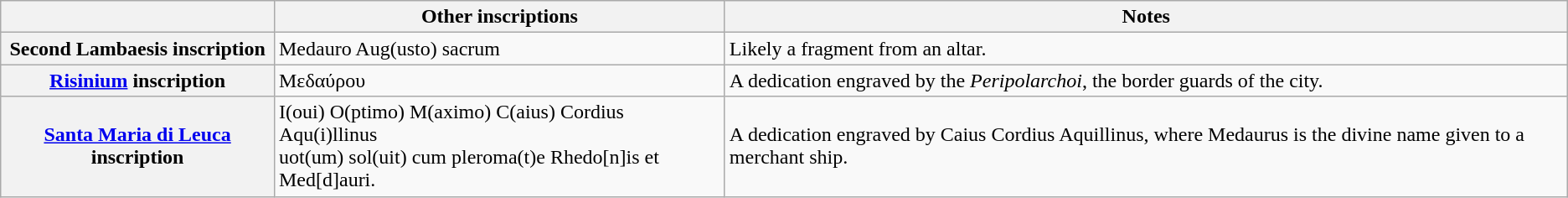<table class="wikitable">
<tr>
<th></th>
<th>Other inscriptions</th>
<th>Notes</th>
</tr>
<tr>
<th><strong>Second Lambaesis inscription</strong></th>
<td>Medauro Aug(usto) sacrum</td>
<td>Likely a fragment from an altar.</td>
</tr>
<tr>
<th><strong><a href='#'>Risinium</a> inscription</strong></th>
<td>Μεδαύρου</td>
<td>A dedication engraved by the <em>Peripolarchoi</em>, the border guards of the city.</td>
</tr>
<tr>
<th><strong><a href='#'>Santa Maria di Leuca</a> inscription</strong></th>
<td>I(oui) O(ptimo) M(aximo) C(aius) Cordius Aqu(i)llinus<br>uot(um) sol(uit) cum pleroma(t)e Rhedo[n]is et Med[d]auri.</td>
<td>A dedication engraved by Caius Cordius Aquillinus, where Medaurus is the divine name given to a merchant ship.</td>
</tr>
</table>
